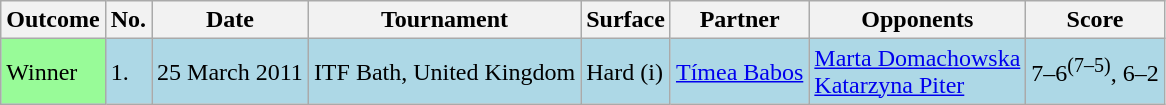<table class="sortable wikitable">
<tr>
<th>Outcome</th>
<th>No.</th>
<th>Date</th>
<th>Tournament</th>
<th>Surface</th>
<th>Partner</th>
<th>Opponents</th>
<th>Score</th>
</tr>
<tr bgcolor=lightblue>
<td style="background:#98fb98;">Winner</td>
<td>1.</td>
<td>25 March 2011</td>
<td>ITF Bath, United Kingdom</td>
<td>Hard (i)</td>
<td> <a href='#'>Tímea Babos</a></td>
<td> <a href='#'>Marta Domachowska</a> <br>  <a href='#'>Katarzyna Piter</a></td>
<td>7–6<sup>(7–5)</sup>, 6–2</td>
</tr>
</table>
